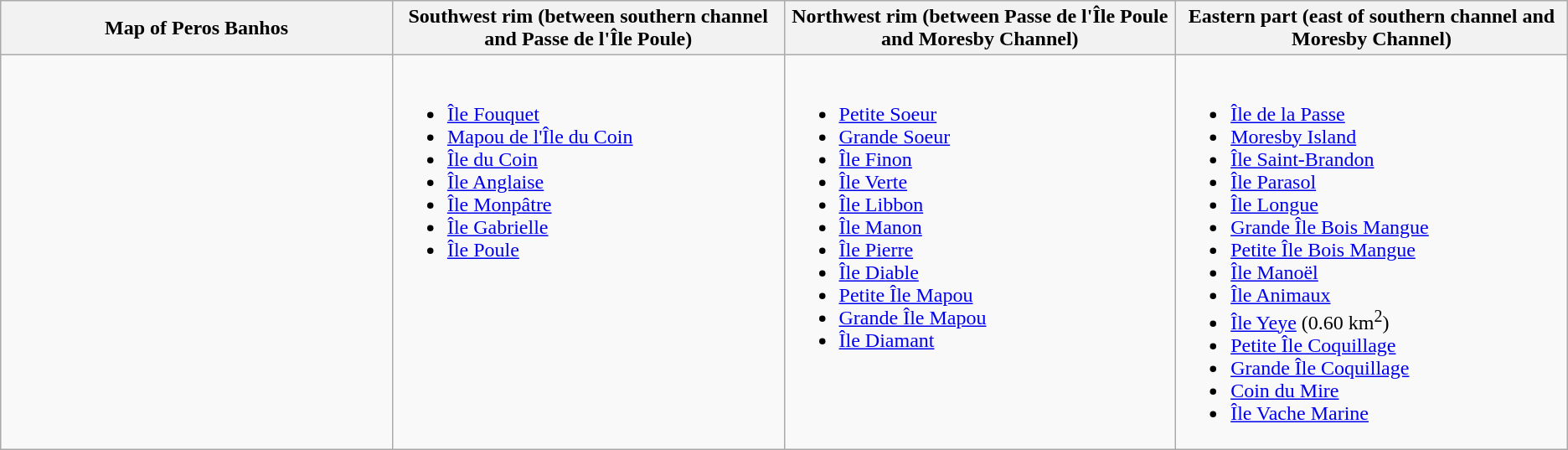<table class=wikitable>
<tr>
<th>Map of Peros Banhos</th>
<th>Southwest rim (between southern channel and Passe de l'Île Poule)</th>
<th>Northwest rim (between Passe de l'Île Poule and Moresby Channel)</th>
<th>Eastern part (east of southern channel and Moresby Channel)</th>
</tr>
<tr>
<td style="width:25%; vertical-align:top;"><br></td>
<td style="width:25%; vertical-align:top;"><br><ul><li><a href='#'>Île Fouquet</a></li><li><a href='#'>Mapou de l'Île du Coin</a></li><li><a href='#'>Île du Coin</a></li><li><a href='#'>Île Anglaise</a></li><li><a href='#'>Île Monpâtre</a></li><li><a href='#'>Île Gabrielle</a></li><li><a href='#'>Île Poule</a></li></ul></td>
<td style="width:25%; vertical-align:top;"><br><ul><li><a href='#'>Petite Soeur</a></li><li><a href='#'>Grande Soeur</a></li><li><a href='#'>Île Finon</a></li><li><a href='#'>Île Verte</a></li><li><a href='#'>Île Libbon</a></li><li><a href='#'>Île Manon</a></li><li><a href='#'>Île Pierre</a></li><li><a href='#'>Île Diable</a></li><li><a href='#'>Petite Île Mapou</a></li><li><a href='#'>Grande Île Mapou</a></li><li><a href='#'>Île Diamant</a></li></ul></td>
<td style="width:25%; vertical-align:top;"><br><ul><li><a href='#'>Île de la Passe</a></li><li><a href='#'>Moresby Island</a></li><li><a href='#'>Île Saint-Brandon</a></li><li><a href='#'>Île Parasol</a></li><li><a href='#'>Île Longue</a></li><li><a href='#'>Grande Île Bois Mangue</a></li><li><a href='#'>Petite Île Bois Mangue</a></li><li><a href='#'>Île Manoël</a></li><li><a href='#'>Île Animaux</a></li><li><a href='#'>Île Yeye</a> (0.60 km<sup>2</sup>)</li><li><a href='#'>Petite Île Coquillage</a></li><li><a href='#'>Grande Île Coquillage</a></li><li><a href='#'>Coin du Mire</a></li><li><a href='#'>Île Vache Marine</a></li></ul></td>
</tr>
</table>
